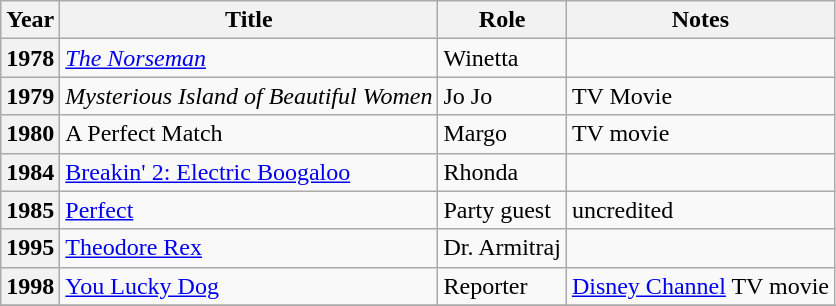<table class="wikitable sortable plainrowheaders">
<tr>
<th scope="col">Year</th>
<th scope="col">Title</th>
<th scope="col">Role</th>
<th scope="col" class="unsortable">Notes</th>
</tr>
<tr>
<th scope=row>1978</th>
<td><em><a href='#'>The Norseman</a></em></td>
<td>Winetta</td>
</tr>
<tr>
<th scope=row>1979</th>
<td><em>Mysterious Island of Beautiful Women</td>
<td>Jo Jo</td>
<td>TV Movie</td>
</tr>
<tr>
<th scope=row>1980</th>
<td></em>A Perfect Match<em></td>
<td>Margo</td>
<td>TV movie</td>
</tr>
<tr>
<th scope=row>1984</th>
<td></em><a href='#'>Breakin' 2: Electric Boogaloo</a><em></td>
<td>Rhonda</td>
</tr>
<tr>
<th scope=row>1985</th>
<td></em><a href='#'>Perfect</a><em></td>
<td>Party guest</td>
<td>uncredited</td>
</tr>
<tr>
<th scope=row>1995</th>
<td></em><a href='#'>Theodore Rex</a><em></td>
<td>Dr. Armitraj</td>
<td></td>
</tr>
<tr>
<th scope=row>1998</th>
<td></em><a href='#'>You Lucky Dog</a><em></td>
<td>Reporter</td>
<td><a href='#'>Disney Channel</a> TV movie</td>
</tr>
<tr>
</tr>
</table>
